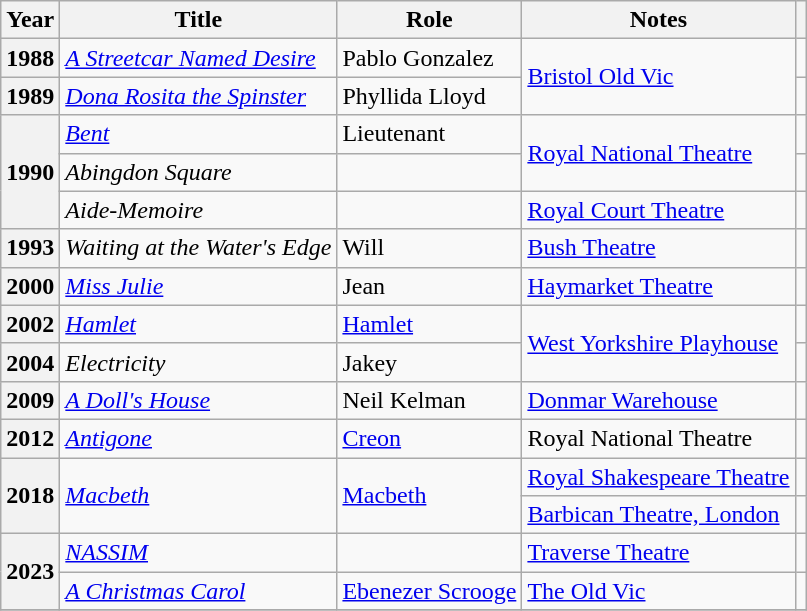<table class="wikitable sortable">
<tr>
<th>Year</th>
<th>Title</th>
<th>Role</th>
<th class="unsortable">Notes</th>
<th class="unsortable"></th>
</tr>
<tr>
<th row=scope>1988</th>
<td><em><a href='#'>A Streetcar Named Desire</a></em></td>
<td>Pablo Gonzalez</td>
<td rowspan="2"><a href='#'>Bristol Old Vic</a></td>
<td></td>
</tr>
<tr>
<th row=scope>1989</th>
<td><em><a href='#'>Dona Rosita the Spinster</a></em></td>
<td>Phyllida Lloyd</td>
<td></td>
</tr>
<tr>
<th row=scope rowspan="3">1990</th>
<td><em><a href='#'>Bent</a></em></td>
<td>Lieutenant</td>
<td rowspan="2"><a href='#'>Royal National Theatre</a></td>
<td></td>
</tr>
<tr>
<td><em>Abingdon Square</em></td>
<td></td>
<td></td>
</tr>
<tr>
<td><em>Aide-Memoire</em></td>
<td></td>
<td><a href='#'>Royal Court Theatre</a></td>
<td></td>
</tr>
<tr>
<th row=scope>1993</th>
<td><em>Waiting at the Water's Edge</em></td>
<td>Will</td>
<td><a href='#'>Bush Theatre</a></td>
<td></td>
</tr>
<tr>
<th row=scope>2000</th>
<td><em><a href='#'>Miss Julie</a></em></td>
<td>Jean</td>
<td><a href='#'>Haymarket Theatre</a></td>
<td></td>
</tr>
<tr>
<th row=scope>2002</th>
<td><em><a href='#'>Hamlet</a></em></td>
<td><a href='#'>Hamlet</a></td>
<td rowspan="2"><a href='#'>West Yorkshire Playhouse</a></td>
<td></td>
</tr>
<tr>
<th row=scope>2004</th>
<td><em>Electricity</em></td>
<td>Jakey</td>
<td></td>
</tr>
<tr>
<th row=scope>2009</th>
<td><em><a href='#'>A Doll's House</a></em></td>
<td>Neil Kelman</td>
<td><a href='#'>Donmar Warehouse</a></td>
<td></td>
</tr>
<tr>
<th row=scope>2012</th>
<td><em><a href='#'>Antigone</a></em></td>
<td><a href='#'>Creon</a></td>
<td>Royal National Theatre</td>
<td></td>
</tr>
<tr>
<th row=scope rowspan="2">2018</th>
<td rowspan="2"><em><a href='#'>Macbeth</a></em></td>
<td rowspan="2"><a href='#'>Macbeth</a></td>
<td><a href='#'>Royal Shakespeare Theatre</a></td>
<td></td>
</tr>
<tr>
<td><a href='#'>Barbican Theatre, London</a></td>
<td></td>
</tr>
<tr>
<th row=scope rowspan="2">2023</th>
<td><em><a href='#'>NASSIM</a></em></td>
<td></td>
<td><a href='#'>Traverse Theatre</a></td>
<td></td>
</tr>
<tr>
<td><em><a href='#'>A Christmas Carol</a></em></td>
<td><a href='#'>Ebenezer Scrooge</a></td>
<td><a href='#'>The Old Vic</a></td>
<td></td>
</tr>
<tr>
</tr>
</table>
